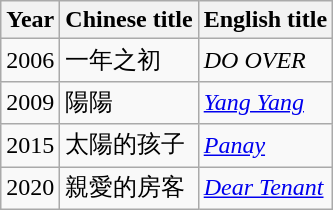<table class="wikitable">
<tr>
<th>Year</th>
<th>Chinese title</th>
<th>English title</th>
</tr>
<tr>
<td>2006</td>
<td>一年之初</td>
<td><em>DO OVER</em></td>
</tr>
<tr>
<td>2009</td>
<td>陽陽</td>
<td><em><a href='#'>Yang Yang</a></em></td>
</tr>
<tr>
<td>2015</td>
<td>太陽的孩子</td>
<td><em><a href='#'>Panay</a></em></td>
</tr>
<tr>
<td>2020</td>
<td>親愛的房客</td>
<td><em><a href='#'>Dear Tenant</a></em></td>
</tr>
</table>
